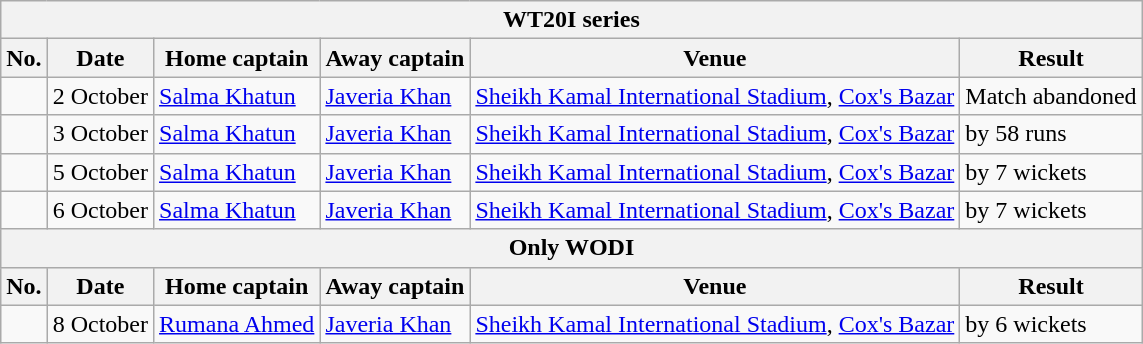<table class="wikitable">
<tr>
<th colspan="6">WT20I series</th>
</tr>
<tr>
<th>No.</th>
<th>Date</th>
<th>Home captain</th>
<th>Away captain</th>
<th>Venue</th>
<th>Result</th>
</tr>
<tr>
<td></td>
<td>2 October</td>
<td><a href='#'>Salma Khatun</a></td>
<td><a href='#'>Javeria Khan</a></td>
<td><a href='#'>Sheikh Kamal International Stadium</a>, <a href='#'>Cox's Bazar</a></td>
<td>Match abandoned</td>
</tr>
<tr>
<td></td>
<td>3 October</td>
<td><a href='#'>Salma Khatun</a></td>
<td><a href='#'>Javeria Khan</a></td>
<td><a href='#'>Sheikh Kamal International Stadium</a>, <a href='#'>Cox's Bazar</a></td>
<td> by 58 runs</td>
</tr>
<tr>
<td></td>
<td>5 October</td>
<td><a href='#'>Salma Khatun</a></td>
<td><a href='#'>Javeria Khan</a></td>
<td><a href='#'>Sheikh Kamal International Stadium</a>, <a href='#'>Cox's Bazar</a></td>
<td> by 7 wickets</td>
</tr>
<tr>
<td></td>
<td>6 October</td>
<td><a href='#'>Salma Khatun</a></td>
<td><a href='#'>Javeria Khan</a></td>
<td><a href='#'>Sheikh Kamal International Stadium</a>, <a href='#'>Cox's Bazar</a></td>
<td> by 7 wickets</td>
</tr>
<tr>
<th colspan="6">Only WODI</th>
</tr>
<tr>
<th>No.</th>
<th>Date</th>
<th>Home captain</th>
<th>Away captain</th>
<th>Venue</th>
<th>Result</th>
</tr>
<tr>
<td></td>
<td>8 October</td>
<td><a href='#'>Rumana Ahmed</a></td>
<td><a href='#'>Javeria Khan</a></td>
<td><a href='#'>Sheikh Kamal International Stadium</a>, <a href='#'>Cox's Bazar</a></td>
<td> by 6 wickets</td>
</tr>
</table>
